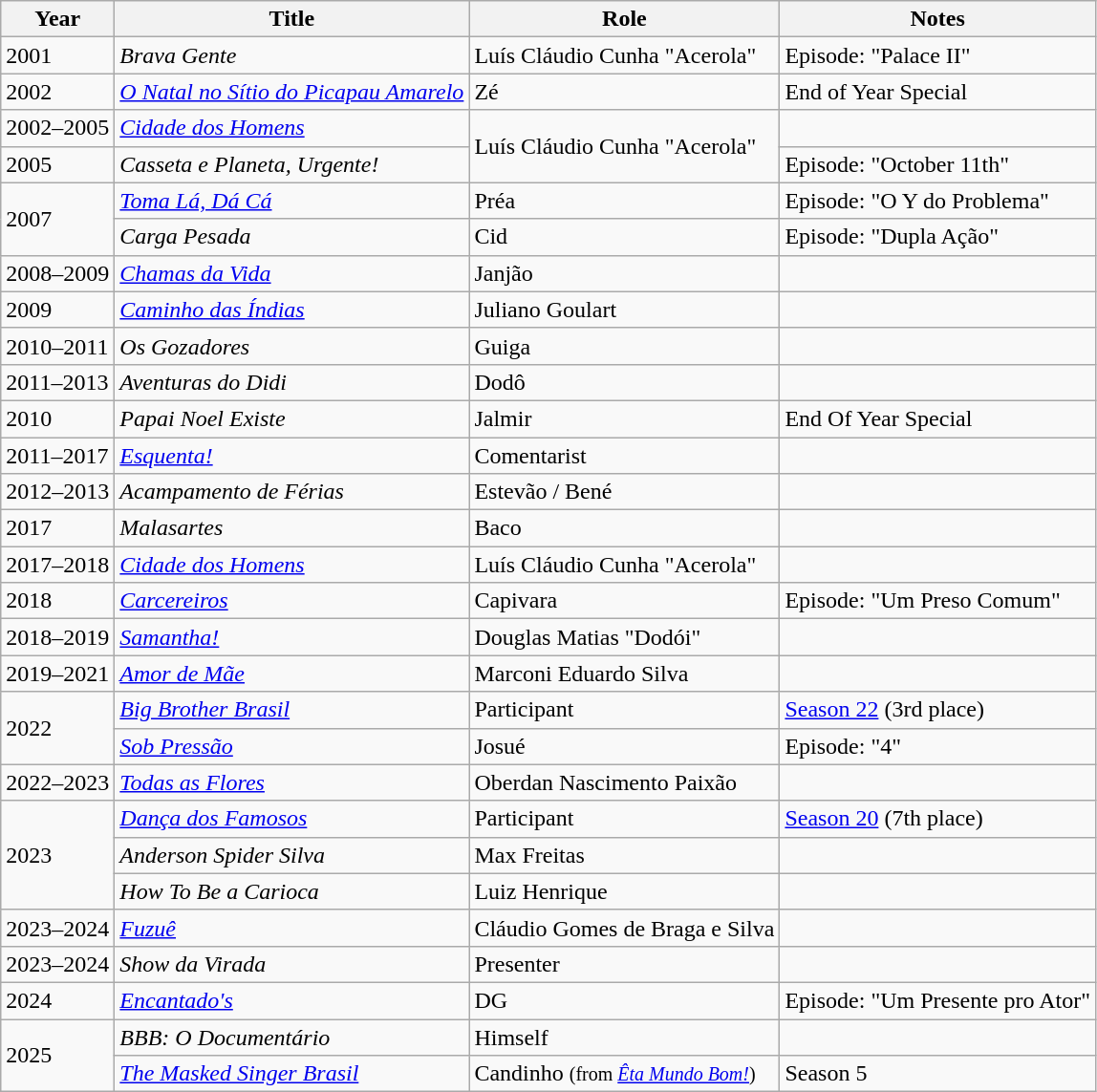<table class="wikitable">
<tr>
<th>Year</th>
<th>Title</th>
<th>Role</th>
<th>Notes</th>
</tr>
<tr>
<td>2001</td>
<td><em>Brava Gente</em></td>
<td>Luís Cláudio Cunha "Acerola"</td>
<td>Episode: "Palace II"</td>
</tr>
<tr>
<td>2002</td>
<td><em><a href='#'>O Natal no Sítio do Picapau Amarelo</a></em></td>
<td>Zé</td>
<td>End of Year Special</td>
</tr>
<tr>
<td>2002–2005</td>
<td><em><a href='#'>Cidade dos Homens</a></em></td>
<td rowspan="2">Luís Cláudio Cunha "Acerola"</td>
<td></td>
</tr>
<tr>
<td>2005</td>
<td><em>Casseta e Planeta, Urgente!</em></td>
<td>Episode: "October 11th"</td>
</tr>
<tr>
<td rowspan="2">2007</td>
<td><em><a href='#'>Toma Lá, Dá Cá</a></em></td>
<td>Préa</td>
<td>Episode: "O Y do Problema"</td>
</tr>
<tr>
<td><em>Carga Pesada</em></td>
<td>Cid</td>
<td>Episode: "Dupla Ação"</td>
</tr>
<tr>
<td>2008–2009</td>
<td><em><a href='#'>Chamas da Vida</a></em></td>
<td>Janjão</td>
<td></td>
</tr>
<tr>
<td>2009</td>
<td><em><a href='#'>Caminho das Índias</a></em></td>
<td>Juliano Goulart</td>
<td></td>
</tr>
<tr>
<td>2010–2011</td>
<td><em>Os Gozadores</em></td>
<td>Guiga</td>
<td></td>
</tr>
<tr>
<td>2011–2013</td>
<td><em>Aventuras do Didi</em></td>
<td>Dodô</td>
<td></td>
</tr>
<tr>
<td>2010</td>
<td><em>Papai Noel Existe</em></td>
<td>Jalmir</td>
<td>End Of Year Special</td>
</tr>
<tr>
<td>2011–2017</td>
<td><em><a href='#'>Esquenta!</a></em></td>
<td>Comentarist</td>
<td></td>
</tr>
<tr>
<td>2012–2013</td>
<td><em>Acampamento de Férias</em></td>
<td>Estevão / Bené</td>
<td></td>
</tr>
<tr>
<td>2017</td>
<td><em>Malasartes</em></td>
<td>Baco</td>
<td></td>
</tr>
<tr>
<td>2017–2018</td>
<td><em><a href='#'>Cidade dos Homens</a></em></td>
<td>Luís Cláudio Cunha "Acerola"</td>
<td></td>
</tr>
<tr>
<td>2018</td>
<td><em><a href='#'>Carcereiros</a></em></td>
<td>Capivara</td>
<td>Episode: "Um Preso Comum"</td>
</tr>
<tr>
<td>2018–2019</td>
<td><em><a href='#'>Samantha!</a></em></td>
<td>Douglas Matias "Dodói"</td>
<td></td>
</tr>
<tr>
<td>2019–2021</td>
<td><em><a href='#'>Amor de Mãe</a></em></td>
<td>Marconi Eduardo Silva</td>
<td></td>
</tr>
<tr>
<td rowspan="2">2022</td>
<td><em><a href='#'>Big Brother Brasil</a></em></td>
<td>Participant</td>
<td><a href='#'>Season 22</a> (3rd place)</td>
</tr>
<tr>
<td><em><a href='#'>Sob Pressão</a></em></td>
<td>Josué</td>
<td>Episode: "4"</td>
</tr>
<tr>
<td>2022–2023</td>
<td><em><a href='#'>Todas as Flores</a></em></td>
<td>Oberdan Nascimento Paixão</td>
<td></td>
</tr>
<tr>
<td rowspan="3">2023</td>
<td><em><a href='#'>Dança dos Famosos</a></em></td>
<td>Participant</td>
<td><a href='#'>Season 20</a> (7th place)</td>
</tr>
<tr>
<td><em>Anderson Spider Silva</em></td>
<td>Max Freitas</td>
<td></td>
</tr>
<tr>
<td><em>How To Be a Carioca</em></td>
<td>Luiz Henrique</td>
<td></td>
</tr>
<tr>
<td>2023–2024</td>
<td><em><a href='#'>Fuzuê</a></em></td>
<td>Cláudio Gomes de Braga e Silva</td>
<td></td>
</tr>
<tr>
<td>2023–2024</td>
<td><em>Show da Virada</em></td>
<td>Presenter</td>
<td></td>
</tr>
<tr>
<td>2024</td>
<td><em><a href='#'>Encantado's</a></em></td>
<td>DG</td>
<td>Episode: "Um Presente pro Ator"</td>
</tr>
<tr>
<td rowspan="2">2025</td>
<td><em>BBB: O Documentário</em></td>
<td>Himself</td>
<td></td>
</tr>
<tr>
<td><em><a href='#'>The Masked Singer Brasil</a></em></td>
<td>Candinho <small>(from <em><a href='#'>Êta Mundo Bom!</a></em>)</small></td>
<td>Season 5</td>
</tr>
</table>
